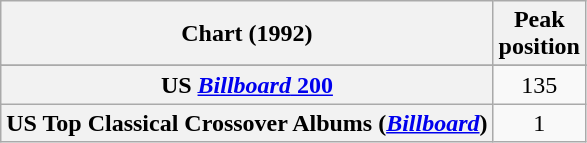<table class="wikitable sortable plainrowheaders" style="text-align:center">
<tr>
<th>Chart (1992)</th>
<th>Peak<br>position</th>
</tr>
<tr>
</tr>
<tr>
<th scope="row">US <a href='#'><em>Billboard</em> 200</a></th>
<td align=center>135</td>
</tr>
<tr>
<th scope="row">US Top Classical Crossover Albums (<a href='#'><em>Billboard</em></a>)</th>
<td align=center>1</td>
</tr>
</table>
